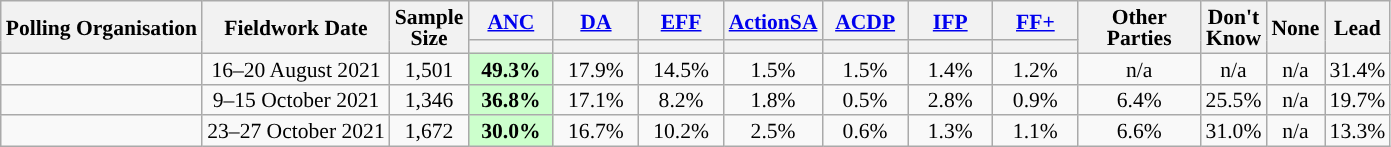<table class="wikitable sortable mw-datatable" style="text-align:center;font-size:90%;line-height:14px;">
<tr>
<th rowspan="2">Polling Organisation</th>
<th rowspan="2">Fieldwork Date</th>
<th rowspan="2">Sample<br>Size</th>
<th class="unsortable" style="width:50px;"><a href='#'>ANC</a></th>
<th class="unsortable" style="width:50px;"><a href='#'>DA</a></th>
<th class="unsortable" style="width:50px;"><a href='#'>EFF</a></th>
<th class="unsortable" style="width:50px;"><a href='#'>ActionSA</a></th>
<th class="unsortable" style="width:50px;"><a href='#'>ACDP</a></th>
<th class="unsortable" style="width:50px;"><a href='#'>IFP</a></th>
<th class="unsortable" style="width:50px;"><a href='#'>FF+</a></th>
<th rowspan="2" class="unsortable" style="width:75px;">Other Parties</th>
<th rowspan="2">Don't<br>Know</th>
<th rowspan="2">None</th>
<th rowspan="2" data-sort-type="number">Lead</th>
</tr>
<tr>
<th data-sort-type="number" style="background:"></th>
<th data-sort-type="number" style="background:"></th>
<th data-sort-type="number" style="background:"></th>
<th data-sort-type="number" style="background:"></th>
<th data-sort-type="number" style="background:"></th>
<th data-sort-type="number" style="background:"></th>
<th data-sort-type="number" style="background:"></th>
</tr>
<tr>
<td></td>
<td>16–20 August 2021</td>
<td>1,501</td>
<td style="background:#CCFFCC;"><strong>49.3%</strong></td>
<td>17.9%</td>
<td>14.5%</td>
<td>1.5%</td>
<td>1.5%</td>
<td>1.4%</td>
<td>1.2%</td>
<td>n/a</td>
<td>n/a</td>
<td>n/a</td>
<td style="background:">31.4%</td>
</tr>
<tr>
<td></td>
<td>9–15 October 2021</td>
<td>1,346</td>
<td style="background:#CCFFCC;"><strong>36.8%</strong></td>
<td>17.1%</td>
<td>8.2%</td>
<td>1.8%</td>
<td>0.5%</td>
<td>2.8%</td>
<td>0.9%</td>
<td>6.4%</td>
<td>25.5%</td>
<td>n/a</td>
<td style="background:">19.7%</td>
</tr>
<tr>
<td></td>
<td>23–27 October 2021</td>
<td>1,672</td>
<td style="background:#CCFFCC;"><strong>30.0%</strong></td>
<td>16.7%</td>
<td>10.2%</td>
<td>2.5%</td>
<td>0.6%</td>
<td>1.3%</td>
<td>1.1%</td>
<td>6.6%</td>
<td>31.0%</td>
<td>n/a</td>
<td style="background:">13.3%</td>
</tr>
</table>
